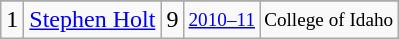<table class="wikitable">
<tr>
</tr>
<tr>
<td>1</td>
<td><a href='#'>Stephen Holt</a></td>
<td>9</td>
<td style="font-size:80%;"><a href='#'>2010–11</a></td>
<td style="font-size:80%;">College of Idaho</td>
</tr>
</table>
